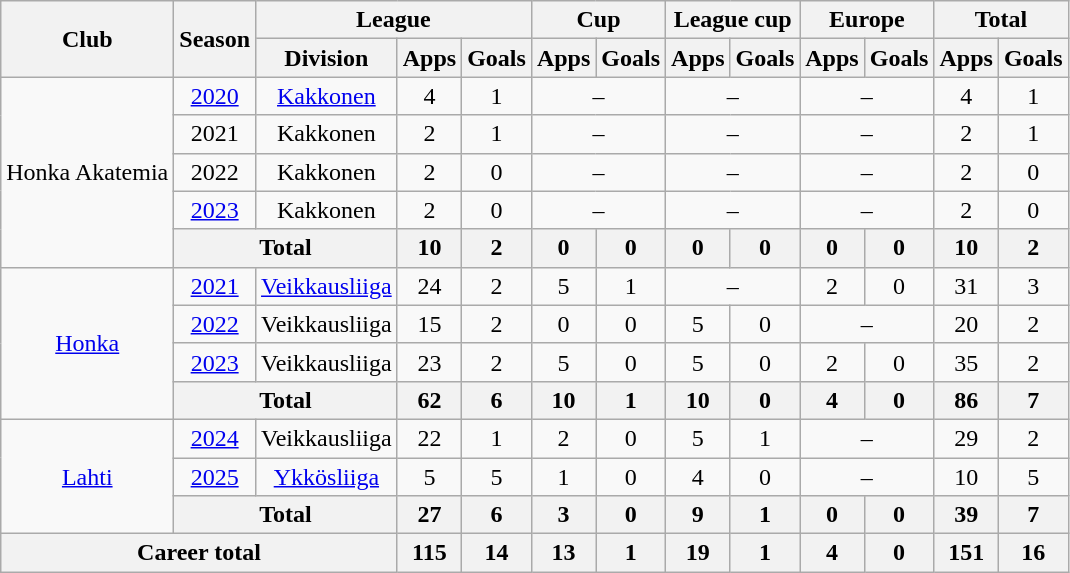<table class="wikitable" style="text-align:center">
<tr>
<th rowspan="2">Club</th>
<th rowspan="2">Season</th>
<th colspan="3">League</th>
<th colspan="2">Cup</th>
<th colspan="2">League cup</th>
<th colspan="2">Europe</th>
<th colspan="2">Total</th>
</tr>
<tr>
<th>Division</th>
<th>Apps</th>
<th>Goals</th>
<th>Apps</th>
<th>Goals</th>
<th>Apps</th>
<th>Goals</th>
<th>Apps</th>
<th>Goals</th>
<th>Apps</th>
<th>Goals</th>
</tr>
<tr>
<td rowspan=5>Honka Akatemia</td>
<td><a href='#'>2020</a></td>
<td><a href='#'>Kakkonen</a></td>
<td>4</td>
<td>1</td>
<td colspan=2>–</td>
<td colspan=2>–</td>
<td colspan=2>–</td>
<td>4</td>
<td>1</td>
</tr>
<tr>
<td>2021</td>
<td>Kakkonen</td>
<td>2</td>
<td>1</td>
<td colspan=2>–</td>
<td colspan=2>–</td>
<td colspan=2>–</td>
<td>2</td>
<td>1</td>
</tr>
<tr>
<td>2022</td>
<td>Kakkonen</td>
<td>2</td>
<td>0</td>
<td colspan=2>–</td>
<td colspan=2>–</td>
<td colspan=2>–</td>
<td>2</td>
<td>0</td>
</tr>
<tr>
<td><a href='#'>2023</a></td>
<td>Kakkonen</td>
<td>2</td>
<td>0</td>
<td colspan=2>–</td>
<td colspan=2>–</td>
<td colspan=2>–</td>
<td>2</td>
<td>0</td>
</tr>
<tr>
<th colspan=2>Total</th>
<th>10</th>
<th>2</th>
<th>0</th>
<th>0</th>
<th>0</th>
<th>0</th>
<th>0</th>
<th>0</th>
<th>10</th>
<th>2</th>
</tr>
<tr>
<td rowspan=4><a href='#'>Honka</a></td>
<td><a href='#'>2021</a></td>
<td><a href='#'>Veikkausliiga</a></td>
<td>24</td>
<td>2</td>
<td>5</td>
<td>1</td>
<td colspan=2>–</td>
<td>2</td>
<td>0</td>
<td>31</td>
<td>3</td>
</tr>
<tr>
<td><a href='#'>2022</a></td>
<td>Veikkausliiga</td>
<td>15</td>
<td>2</td>
<td>0</td>
<td>0</td>
<td>5</td>
<td>0</td>
<td colspan=2>–</td>
<td>20</td>
<td>2</td>
</tr>
<tr>
<td><a href='#'>2023</a></td>
<td>Veikkausliiga</td>
<td>23</td>
<td>2</td>
<td>5</td>
<td>0</td>
<td>5</td>
<td>0</td>
<td>2</td>
<td>0</td>
<td>35</td>
<td>2</td>
</tr>
<tr>
<th colspan=2>Total</th>
<th>62</th>
<th>6</th>
<th>10</th>
<th>1</th>
<th>10</th>
<th>0</th>
<th>4</th>
<th>0</th>
<th>86</th>
<th>7</th>
</tr>
<tr>
<td rowspan=3><a href='#'>Lahti</a></td>
<td><a href='#'>2024</a></td>
<td>Veikkausliiga</td>
<td>22</td>
<td>1</td>
<td>2</td>
<td>0</td>
<td>5</td>
<td>1</td>
<td colspan=2>–</td>
<td>29</td>
<td>2</td>
</tr>
<tr>
<td><a href='#'>2025</a></td>
<td><a href='#'>Ykkösliiga</a></td>
<td>5</td>
<td>5</td>
<td>1</td>
<td>0</td>
<td>4</td>
<td>0</td>
<td colspan=2>–</td>
<td>10</td>
<td>5</td>
</tr>
<tr>
<th colspan=2>Total</th>
<th>27</th>
<th>6</th>
<th>3</th>
<th>0</th>
<th>9</th>
<th>1</th>
<th>0</th>
<th>0</th>
<th>39</th>
<th>7</th>
</tr>
<tr>
<th colspan="3">Career total</th>
<th>115</th>
<th>14</th>
<th>13</th>
<th>1</th>
<th>19</th>
<th>1</th>
<th>4</th>
<th>0</th>
<th>151</th>
<th>16</th>
</tr>
</table>
